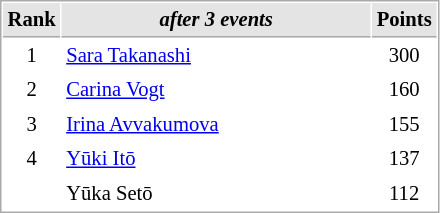<table cellspacing="1" cellpadding="3" style="border:1px solid #aaa; font-size:86%;">
<tr style="background:#e4e4e4;">
<th style="border-bottom:1px solid #aaa; width:10px;">Rank</th>
<th style="border-bottom:1px solid #aaa; width:200px;"><em>after 3 events</em></th>
<th style="border-bottom:1px solid #aaa; width:20px;">Points</th>
</tr>
<tr>
<td align=center>1</td>
<td> <a href='#'>Sara Takanashi</a></td>
<td align=center>300</td>
</tr>
<tr>
<td align=center>2</td>
<td> <a href='#'>Carina Vogt</a></td>
<td align=center>160</td>
</tr>
<tr>
<td align=center>3</td>
<td> <a href='#'>Irina Avvakumova</a></td>
<td align=center>155</td>
</tr>
<tr>
<td align=center>4</td>
<td> <a href='#'>Yūki Itō</a></td>
<td align=center>137</td>
</tr>
<tr>
<td align=center></td>
<td> Yūka Setō</td>
<td align=center>112</td>
</tr>
</table>
